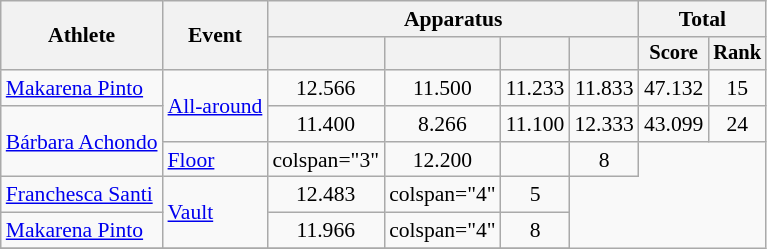<table class=wikitable style=font-size:90%;text-align:center>
<tr>
<th rowspan=2>Athlete</th>
<th rowspan=2>Event</th>
<th colspan=4>Apparatus</th>
<th colspan=2>Total</th>
</tr>
<tr style=font-size:95%>
<th></th>
<th></th>
<th></th>
<th></th>
<th>Score</th>
<th>Rank</th>
</tr>
<tr>
<td align=left><a href='#'>Makarena Pinto</a></td>
<td align=left rowspan=2><a href='#'>All-around</a></td>
<td>12.566</td>
<td>11.500</td>
<td>11.233</td>
<td>11.833</td>
<td>47.132</td>
<td>15</td>
</tr>
<tr>
<td align=left rowspan="2"><a href='#'>Bárbara Achondo</a></td>
<td>11.400</td>
<td>8.266</td>
<td>11.100</td>
<td>12.333</td>
<td>43.099</td>
<td>24</td>
</tr>
<tr>
<td align=left><a href='#'>Floor</a></td>
<td>colspan="3" </td>
<td>12.200</td>
<td></td>
<td>8</td>
</tr>
<tr>
<td align=left><a href='#'>Franchesca Santi</a></td>
<td align=left rowspan="2"><a href='#'>Vault</a></td>
<td>12.483</td>
<td>colspan="4" </td>
<td>5</td>
</tr>
<tr>
<td align=left><a href='#'>Makarena Pinto</a></td>
<td>11.966</td>
<td>colspan="4" </td>
<td>8</td>
</tr>
<tr>
</tr>
</table>
